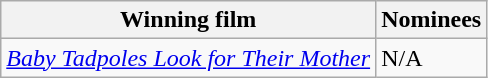<table class="wikitable">
<tr>
<th>Winning film</th>
<th>Nominees</th>
</tr>
<tr>
<td><em><a href='#'>Baby Tadpoles Look for Their Mother</a></em></td>
<td>N/A</td>
</tr>
</table>
